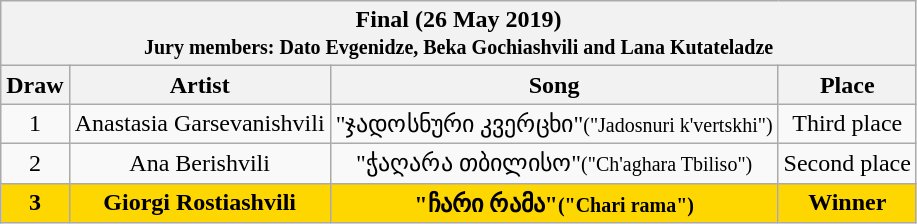<table class="sortable wikitable" style="text-align:center;">
<tr>
<th colspan=4>Final (26 May 2019)<br><small>Jury members: Dato Evgenidze, Beka Gochiashvili and Lana Kutateladze</small></th>
</tr>
<tr>
<th>Draw</th>
<th>Artist</th>
<th>Song</th>
<th>Place</th>
</tr>
<tr>
<td>1</td>
<td>Anastasia Garsevanishvili</td>
<td>"ჯადოსნური კვერცხი"<small>("Jadosnuri k'vertskhi")</small></td>
<td>Third place</td>
</tr>
<tr>
<td>2</td>
<td>Ana Berishvili</td>
<td>"ჭაღარა თბილისო"<small>("Ch'aghara Tbiliso")</small></td>
<td>Second place</td>
</tr>
<tr style="font-weight:Bold; background:gold;">
<td>3</td>
<td>Giorgi Rostiashvili</td>
<td>"ჩარი რამა"<small>("Chari rama")</small></td>
<td>Winner</td>
</tr>
</table>
